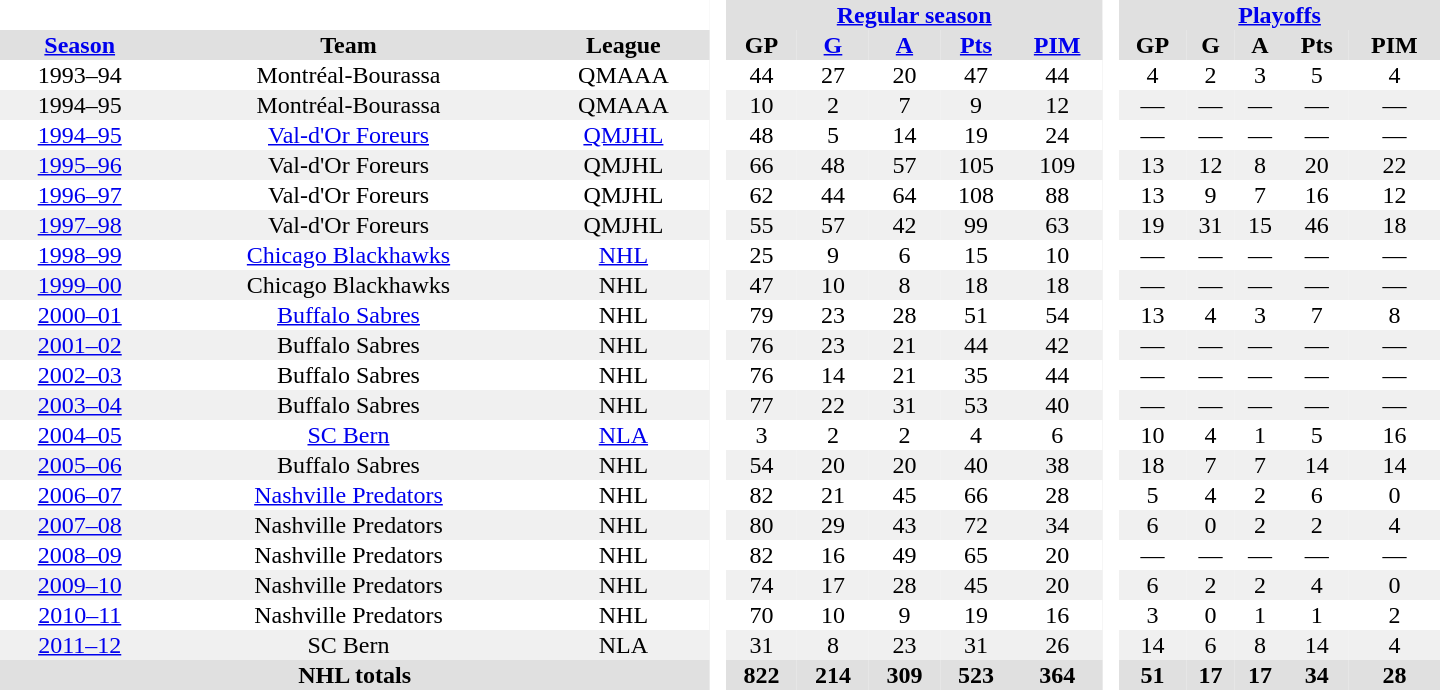<table border="0" cellpadding="1" cellspacing="0" style="text-align:center; width:60em">
<tr bgcolor="#e0e0e0">
<th colspan="3" bgcolor="#ffffff"> </th>
<th rowspan="99" bgcolor="#ffffff"> </th>
<th colspan="5"><a href='#'>Regular season</a></th>
<th rowspan="99" bgcolor="#ffffff"> </th>
<th colspan="5"><a href='#'>Playoffs</a></th>
</tr>
<tr bgcolor="#e0e0e0">
<th><a href='#'>Season</a></th>
<th>Team</th>
<th>League</th>
<th>GP</th>
<th><a href='#'>G</a></th>
<th><a href='#'>A</a></th>
<th><a href='#'>Pts</a></th>
<th><a href='#'>PIM</a></th>
<th>GP</th>
<th>G</th>
<th>A</th>
<th>Pts</th>
<th>PIM</th>
</tr>
<tr>
<td>1993–94</td>
<td>Montréal-Bourassa</td>
<td>QMAAA</td>
<td>44</td>
<td>27</td>
<td>20</td>
<td>47</td>
<td>44</td>
<td>4</td>
<td>2</td>
<td>3</td>
<td>5</td>
<td>4</td>
</tr>
<tr bgcolor="#f0f0f0">
<td>1994–95</td>
<td>Montréal-Bourassa</td>
<td>QMAAA</td>
<td>10</td>
<td>2</td>
<td>7</td>
<td>9</td>
<td>12</td>
<td>—</td>
<td>—</td>
<td>—</td>
<td>—</td>
<td>—</td>
</tr>
<tr>
<td><a href='#'>1994–95</a></td>
<td><a href='#'>Val-d'Or Foreurs</a></td>
<td><a href='#'>QMJHL</a></td>
<td>48</td>
<td>5</td>
<td>14</td>
<td>19</td>
<td>24</td>
<td>—</td>
<td>—</td>
<td>—</td>
<td>—</td>
<td>—</td>
</tr>
<tr bgcolor="#f0f0f0">
<td><a href='#'>1995–96</a></td>
<td>Val-d'Or Foreurs</td>
<td>QMJHL</td>
<td>66</td>
<td>48</td>
<td>57</td>
<td>105</td>
<td>109</td>
<td>13</td>
<td>12</td>
<td>8</td>
<td>20</td>
<td>22</td>
</tr>
<tr>
<td><a href='#'>1996–97</a></td>
<td>Val-d'Or Foreurs</td>
<td>QMJHL</td>
<td>62</td>
<td>44</td>
<td>64</td>
<td>108</td>
<td>88</td>
<td>13</td>
<td>9</td>
<td>7</td>
<td>16</td>
<td>12</td>
</tr>
<tr bgcolor="#f0f0f0">
<td><a href='#'>1997–98</a></td>
<td>Val-d'Or Foreurs</td>
<td>QMJHL</td>
<td>55</td>
<td>57</td>
<td>42</td>
<td>99</td>
<td>63</td>
<td>19</td>
<td>31</td>
<td>15</td>
<td>46</td>
<td>18</td>
</tr>
<tr>
<td><a href='#'>1998–99</a></td>
<td><a href='#'>Chicago Blackhawks</a></td>
<td><a href='#'>NHL</a></td>
<td>25</td>
<td>9</td>
<td>6</td>
<td>15</td>
<td>10</td>
<td>—</td>
<td>—</td>
<td>—</td>
<td>—</td>
<td>—</td>
</tr>
<tr bgcolor="#f0f0f0">
<td><a href='#'>1999–00</a></td>
<td>Chicago Blackhawks</td>
<td>NHL</td>
<td>47</td>
<td>10</td>
<td>8</td>
<td>18</td>
<td>18</td>
<td>—</td>
<td>—</td>
<td>—</td>
<td>—</td>
<td>—</td>
</tr>
<tr ALIGN="center">
<td><a href='#'>2000–01</a></td>
<td><a href='#'>Buffalo Sabres</a></td>
<td>NHL</td>
<td>79</td>
<td>23</td>
<td>28</td>
<td>51</td>
<td>54</td>
<td>13</td>
<td>4</td>
<td>3</td>
<td>7</td>
<td>8</td>
</tr>
<tr bgcolor="#f0f0f0">
<td><a href='#'>2001–02</a></td>
<td>Buffalo Sabres</td>
<td>NHL</td>
<td>76</td>
<td>23</td>
<td>21</td>
<td>44</td>
<td>42</td>
<td>—</td>
<td>—</td>
<td>—</td>
<td>—</td>
<td>—</td>
</tr>
<tr>
<td><a href='#'>2002–03</a></td>
<td>Buffalo Sabres</td>
<td>NHL</td>
<td>76</td>
<td>14</td>
<td>21</td>
<td>35</td>
<td>44</td>
<td>—</td>
<td>—</td>
<td>—</td>
<td>—</td>
<td>—</td>
</tr>
<tr bgcolor="#f0f0f0">
<td><a href='#'>2003–04</a></td>
<td>Buffalo Sabres</td>
<td>NHL</td>
<td>77</td>
<td>22</td>
<td>31</td>
<td>53</td>
<td>40</td>
<td>—</td>
<td>—</td>
<td>—</td>
<td>—</td>
<td>—</td>
</tr>
<tr>
<td><a href='#'>2004–05</a></td>
<td><a href='#'>SC Bern</a></td>
<td><a href='#'>NLA</a></td>
<td>3</td>
<td>2</td>
<td>2</td>
<td>4</td>
<td>6</td>
<td>10</td>
<td>4</td>
<td>1</td>
<td>5</td>
<td>16</td>
</tr>
<tr bgcolor="#f0f0f0">
<td><a href='#'>2005–06</a></td>
<td>Buffalo Sabres</td>
<td>NHL</td>
<td>54</td>
<td>20</td>
<td>20</td>
<td>40</td>
<td>38</td>
<td>18</td>
<td>7</td>
<td>7</td>
<td>14</td>
<td>14</td>
</tr>
<tr>
<td><a href='#'>2006–07</a></td>
<td><a href='#'>Nashville Predators</a></td>
<td>NHL</td>
<td>82</td>
<td>21</td>
<td>45</td>
<td>66</td>
<td>28</td>
<td>5</td>
<td>4</td>
<td>2</td>
<td>6</td>
<td>0</td>
</tr>
<tr bgcolor="#f0f0f0">
<td><a href='#'>2007–08</a></td>
<td>Nashville Predators</td>
<td>NHL</td>
<td>80</td>
<td>29</td>
<td>43</td>
<td>72</td>
<td>34</td>
<td>6</td>
<td>0</td>
<td>2</td>
<td>2</td>
<td>4</td>
</tr>
<tr>
<td><a href='#'>2008–09</a></td>
<td>Nashville Predators</td>
<td>NHL</td>
<td>82</td>
<td>16</td>
<td>49</td>
<td>65</td>
<td>20</td>
<td>—</td>
<td>—</td>
<td>—</td>
<td>—</td>
<td>—</td>
</tr>
<tr bgcolor="#f0f0f0">
<td><a href='#'>2009–10</a></td>
<td>Nashville Predators</td>
<td>NHL</td>
<td>74</td>
<td>17</td>
<td>28</td>
<td>45</td>
<td>20</td>
<td>6</td>
<td>2</td>
<td>2</td>
<td>4</td>
<td>0</td>
</tr>
<tr>
<td><a href='#'>2010–11</a></td>
<td>Nashville Predators</td>
<td>NHL</td>
<td>70</td>
<td>10</td>
<td>9</td>
<td>19</td>
<td>16</td>
<td>3</td>
<td>0</td>
<td>1</td>
<td>1</td>
<td>2</td>
</tr>
<tr bgcolor="#f0f0f0">
<td><a href='#'>2011–12</a></td>
<td>SC Bern</td>
<td>NLA</td>
<td>31</td>
<td>8</td>
<td>23</td>
<td>31</td>
<td>26</td>
<td>14</td>
<td>6</td>
<td>8</td>
<td>14</td>
<td>4</td>
</tr>
<tr bgcolor="#e0e0e0">
<th colspan="3">NHL totals</th>
<th>822</th>
<th>214</th>
<th>309</th>
<th>523</th>
<th>364</th>
<th>51</th>
<th>17</th>
<th>17</th>
<th>34</th>
<th>28</th>
</tr>
</table>
